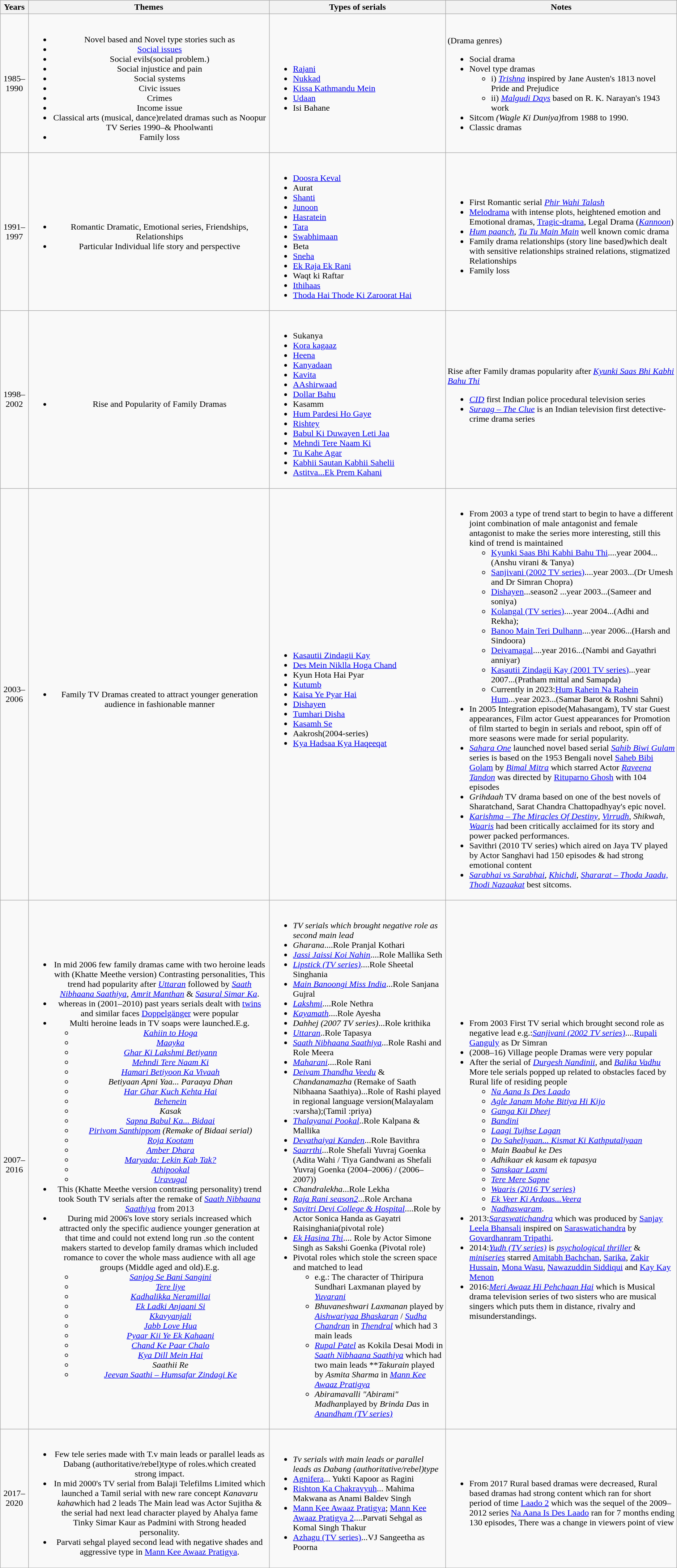<table class="wikitable" style="text-align:left;">
<tr>
<th>Years</th>
<th>Themes</th>
<th>Types of serials</th>
<th>Notes</th>
</tr>
<tr>
<td style="text-align: center;">1985–1990</td>
<td style="text-align: center;"><br><ul><li>Novel based and Novel type stories such as</li><li><a href='#'>Social issues</a></li><li>Social evils(social problem.)</li><li>Social injustice and pain</li><li>Social systems</li><li>Civic issues</li><li>Crimes</li><li>Income issue</li><li>Classical arts (musical, dance)related dramas such as Noopur TV Series 1990–& Phoolwanti</li><li>Family loss</li></ul></td>
<td><br><ul><li><a href='#'>Rajani</a></li><li><a href='#'>Nukkad</a></li><li><a href='#'>Kissa Kathmandu Mein</a></li><li><a href='#'>Udaan</a></li><li>Isi Bahane</li></ul></td>
<td><br>(Drama genres)<ul><li>Social drama</li><li>Novel type dramas<ul><li>i) <em><a href='#'>Trishna</a></em> inspired by Jane Austen's 1813 novel Pride and Prejudice</li><li>ii) <em><a href='#'>Malgudi Days</a></em> based on R. K. Narayan's 1943 work</li></ul></li><li>Sitcom <em>(Wagle Ki Duniya)</em>from 1988 to 1990.</li><li>Classic dramas</li></ul></td>
</tr>
<tr>
<td style="text-align: center;">1991–1997</td>
<td style="text-align: center;"><br><ul><li>Romantic Dramatic, Emotional series, Friendships, Relationships</li><li>Particular Individual life story and perspective</li></ul></td>
<td><br><ul><li><a href='#'>Doosra Keval</a></li><li>Aurat</li><li><a href='#'>Shanti</a></li><li><a href='#'>Junoon</a></li><li><a href='#'>Hasratein</a></li><li><a href='#'>Tara</a></li><li><a href='#'>Swabhimaan</a></li><li>Beta</li><li><a href='#'>Sneha</a></li><li><a href='#'>Ek Raja Ek Rani</a></li><li>Waqt ki Raftar</li><li><a href='#'>Ithihaas</a></li><li><a href='#'>Thoda Hai Thode Ki Zaroorat Hai</a></li></ul></td>
<td><br><ul><li>First Romantic serial <em><a href='#'>Phir Wahi Talash</a></em></li><li><a href='#'>Melodrama</a> with intense plots, heightened emotion and Emotional dramas, <a href='#'>Tragic-drama</a>, Legal Drama (<em><a href='#'>Kannoon</a></em>)</li><li><em><a href='#'>Hum paanch</a></em>, <em><a href='#'>Tu Tu Main Main</a></em> well known comic drama</li><li>Family drama relationships  (story line based)which dealt with sensitive relationships strained relations, stigmatized Relationships</li><li>Family loss</li></ul></td>
</tr>
<tr>
<td style="text-align: center;">1998–2002</td>
<td style="text-align: center;"><br><ul><li>Rise and Popularity of Family Dramas</li></ul></td>
<td><br><ul><li>Sukanya</li><li><a href='#'>Kora kagaaz</a></li><li><a href='#'>Heena</a></li><li><a href='#'>Kanyadaan</a></li><li><a href='#'>Kavita</a></li><li><a href='#'>AAshirwaad</a></li><li><a href='#'>Dollar Bahu</a></li><li>Kasamm</li><li><a href='#'>Hum Pardesi Ho Gaye</a></li><li><a href='#'>Rishtey</a></li><li><a href='#'>Babul Ki Duwayen Leti Jaa</a></li><li><a href='#'>Mehndi Tere Naam Ki</a></li><li><a href='#'>Tu Kahe Agar</a></li><li><a href='#'>Kabhii Sautan Kabhii Sahelii</a></li><li><a href='#'>Astitva...Ek Prem Kahani</a></li></ul></td>
<td>Rise after Family dramas popularity after <em><a href='#'>Kyunki Saas Bhi Kabhi Bahu Thi</a></em><br><ul><li><em><a href='#'>CID</a></em> first Indian police procedural television series</li><li><em><a href='#'>Suraag – The Clue</a></em> is an Indian television first detective-crime drama series</li></ul></td>
</tr>
<tr>
<td style="text-align: center;">2003–2006</td>
<td style="text-align: center;"><br><ul><li>Family TV Dramas created to attract younger generation audience in fashionable manner</li></ul></td>
<td><br><ul><li><a href='#'>Kasautii Zindagii Kay</a></li><li><a href='#'>Des Mein Niklla Hoga Chand</a></li><li>Kyun Hota Hai Pyar</li><li><a href='#'>Kutumb</a></li><li><a href='#'>Kaisa Ye Pyar Hai</a></li><li><a href='#'>Dishayen</a></li><li><a href='#'>Tumhari Disha</a></li><li><a href='#'>Kasamh Se</a></li><li>Aakrosh(2004-series)</li><li><a href='#'>Kya Hadsaa Kya Haqeeqat</a></li></ul></td>
<td><br><ul><li>From 2003 a type of trend start to begin to  have a different joint combination of male antagonist and female antagonist  to make the series more interesting, still this kind of trend is maintained<ul><li><a href='#'>Kyunki Saas Bhi Kabhi Bahu Thi</a>....year 2004...(Anshu virani & Tanya)</li><li><a href='#'>Sanjivani (2002 TV series)</a>....year 2003...(Dr Umesh  and Dr Simran Chopra)</li><li><a href='#'>Dishayen</a>...season2  ...year 2003...(Sameer and soniya)</li><li><a href='#'>Kolangal (TV series)</a>....year 2004...(Adhi and Rekha);</li><li><a href='#'>Banoo Main Teri Dulhann</a>....year 2006...(Harsh and Sindoora)</li><li><a href='#'>Deivamagal</a>....year 2016...(Nambi and Gayathri anniyar)</li><li><a href='#'>Kasautii Zindagii Kay (2001 TV series)</a>...year 2007...(Pratham mittal and Samapda)</li><li>Currently in 2023:<a href='#'>Hum Rahein Na Rahein Hum</a>...year 2023...(Samar Barot & Roshni Sahni)</li></ul></li><li>In 2005 Integration episode(Mahasangam), TV star Guest appearances, Film actor Guest appearances for Promotion of film started to begin in serials and reboot, spin off of more seasons were made for serial popularity.</li><li><em><a href='#'>Sahara One</a></em> launched novel based serial <em><a href='#'>Sahib Biwi Gulam</a></em> series is based on the 1953 Bengali novel <a href='#'>Saheb Bibi Golam</a> by <em><a href='#'>Bimal Mitra</a></em> which starred Actor <em><a href='#'>Raveena Tandon</a></em> was directed by <a href='#'>Rituparno Ghosh</a> with 104 episodes</li><li><em>Grihdaah</em> TV drama based on one of the best novels of Sharatchand, Sarat Chandra Chattopadhyay's epic novel.</li><li><em><a href='#'>Karishma – The Miracles Of Destiny</a></em>, <em><a href='#'>Virrudh</a></em>, <em>Shikwah</em>, <em><a href='#'>Waaris</a></em> had been critically acclaimed for its story and power packed performances.</li><li>Savithri (2010 TV series) which aired on Jaya TV played by Actor Sanghavi  had 150 episodes & had strong emotional content</li><li><em><a href='#'>Sarabhai vs Sarabhai</a></em>, <em><a href='#'>Khichdi</a></em>, <em><a href='#'>Shararat – Thoda Jaadu, Thodi Nazaakat</a></em> best sitcoms.</li></ul></td>
</tr>
<tr>
<td style="text-align: center;">2007–2016</td>
<td style="text-align: center;"><br><ul><li>In mid 2006 few family dramas came with two heroine leads with  (Khatte Meethe version) Contrasting personalities, This trend had popularity after <em><a href='#'>Uttaran</a></em> followed by<em> <a href='#'>Saath Nibhaana Saathiya</a></em>, <em><a href='#'>Amrit Manthan</a></em> & <em><a href='#'>Sasural Simar Ka</a></em>.</li><li>whereas in (2001–2010) past years serials dealt with <a href='#'>twins</a> and similar faces <a href='#'>Doppelgänger</a> were popular</li><li>Multi heroine leads in TV soaps were launched.E.g.<ul><li><em><a href='#'>Kahiin to Hoga</a></em></li><li><em><a href='#'>Maayka</a></em></li><li><em><a href='#'>Ghar Ki Lakshmi Betiyann</a></em></li><li><em><a href='#'>Mehndi Tere Naam Ki</a></em></li><li><em><a href='#'>Hamari Betiyoon Ka Vivaah</a></em></li><li><em>Betiyaan Apni Yaa... Paraaya Dhan</em></li><li><em><a href='#'>Har Ghar Kuch Kehta Hai</a></em></li><li><em><a href='#'>Behenein</a></em></li><li><em>Kasak</em></li><li><em><a href='#'>Sapna Babul Ka... Bidaai</a></em></li><li><em><a href='#'>Pirivom Santhippom</a> (Remake of Bidaai serial)</em></li><li><em><a href='#'>Roja Kootam</a></em></li><li><em><a href='#'>Amber Dhara</a></em></li><li><em><a href='#'>Maryada: Lekin Kab Tak?</a></em></li><li><em><a href='#'>Athipookal</a></em></li><li><em><a href='#'>Uravugal</a></em></li></ul></li><li>This (Khatte Meethe version contrasting personality) trend took South TV serials after the remake of <em><a href='#'>Saath Nibhaana Saathiya</a></em> from 2013</li><li>During mid 2006's love story serials increased which attracted only the specific audience younger generation at that time and could not extend long run .so the content makers started to develop family dramas which included romance to cover the whole mass audience with all age groups (Middle aged and old).E.g.<ul><li><em><a href='#'>Sanjog Se Bani Sangini</a></em></li><li><em><a href='#'>Tere liye</a></em></li><li><em><a href='#'>Kadhalikka Neramillai</a></em></li><li><em><a href='#'>Ek Ladki Anjaani Si</a></em></li><li><em><a href='#'>Kkavyanjali</a></em></li><li><em><a href='#'>Jabb Love Hua</a></em></li><li><em><a href='#'>Pyaar Kii Ye Ek Kahaani</a></em></li><li><em><a href='#'>Chand Ke Paar Chalo</a></em></li><li><em><a href='#'>Kya Dill Mein Hai</a></em></li><li><em>Saathii Re</em></li><li><em><a href='#'>Jeevan Saathi – Humsafar Zindagi Ke</a></em></li></ul></li></ul></td>
<td><br><ul><li><em>TV serials which brought negative role as second main lead</em></li><li><em>Gharana</em>....Role Pranjal Kothari</li><li><em><a href='#'>Jassi Jaissi Koi Nahin</a></em>....Role Mallika Seth</li><li><em><a href='#'>Lipstick (TV series)</a></em>....Role Sheetal Singhania</li><li><em><a href='#'>Main Banoongi Miss India</a></em>...Role Sanjana Gujral</li><li><em><a href='#'>Lakshmi</a></em>....Role Nethra</li><li><em><a href='#'>Kayamath</a></em>....Role Ayesha</li><li><em>Dahhej (2007 TV series)</em>...Role krithika</li><li><em><a href='#'>Uttaran</a></em>..Role Tapasya</li><li><em><a href='#'>Saath Nibhaana Saathiya</a></em>...Role Rashi and Role Meera</li><li><em><a href='#'>Maharani</a></em>....Role Rani</li><li><em><a href='#'>Deivam Thandha Veedu</a></em> & <em>Chandanamazha</em> (Remake of Saath Nibhaana Saathiya)...Role of Rashi played in regional language version(Malayalam :varsha);(Tamil :priya)</li><li><em><a href='#'>Thalayanai Pookal</a></em>..Role Kalpana & Mallika</li><li><em><a href='#'>Devathaiyai Kanden</a></em>...Role Bavithra</li><li><em><a href='#'>Saarrthi</a></em>...Role Shefali Yuvraj Goenka (Adita Wahi / Tiya Gandwani as Shefali Yuvraj Goenka (2004–2006) / (2006–2007))</li><li><em>Chandralekha</em>...Role Lekha</li><li><em><a href='#'>Raja Rani season2</a></em>...Role Archana</li><li><em><a href='#'>Savitri Devi College & Hospital</a></em>....Role by Actor Sonica Handa as Gayatri Raisinghania(pivotal role)</li><li><em><a href='#'>Ek Hasina Thi</a></em>.... Role by Actor Simone Singh as Sakshi Goenka (Pivotal role)</li><li>Pivotal roles which stole the screen space and  matched to lead<ul><li>e.g.: The character of  Thiripura Sundhari Laxmanan played by <em><a href='#'>Yuvarani</a></em></li><li><em> Bhuvaneshwari Laxmanan</em>  played by <em><a href='#'>Aishwariyaa Bhaskaran</a></em> / <em><a href='#'>Sudha Chandran</a></em> in <em><a href='#'>Thendral</a></em> which had 3 main leads</li><li><em> <a href='#'>Rupal Patel</a> </em>as Kokila Desai Modi  in <em><a href='#'>Saath Nibhaana Saathiya</a></em> which had two main leads	**<em>Takurain</em> played by <em>Asmita Sharma</em> in <em><a href='#'>Mann Kee Awaaz Pratigya</a></em></li><li><em>Abiramavalli "Abirami" Madhan</em>played by <em>Brinda Das</em> in <em><a href='#'>Anandham (TV series)</a></em></li></ul></li></ul></td>
<td><br><ul><li>From 2003 First TV serial which brought second role as negative lead e.g.:<em><a href='#'>Sanjivani (2002 TV series)</a></em>....<a href='#'>Rupali Ganguly</a> as Dr Simran</li><li>(2008–16) Village people Dramas were very popular</li><li>After the serial of <em><a href='#'>Durgesh Nandinii</a></em>, and <em><a href='#'>Balika Vadhu</a></em> More tele serials popped up related to obstacles faced by Rural life of residing people<ul><li><em><a href='#'>Na Aana Is Des Laado</a></em></li><li><em><a href='#'>Agle Janam Mohe Bitiya Hi Kijo</a></em></li><li><em><a href='#'>Ganga Kii Dheej</a></em></li><li><em><a href='#'>Bandini</a></em></li><li><em><a href='#'>Laagi Tujhse Lagan</a></em></li><li><em><a href='#'>Do Saheliyaan... Kismat Ki Kathputaliyaan</a></em></li><li><em>Main Baabul ke Des</em></li><li><em>Adhikaar ek kasam ek tapasya</em></li><li><em><a href='#'>Sanskaar Laxmi</a></em></li><li><em><a href='#'>Tere Mere Sapne</a></em></li><li><em><a href='#'>Waaris (2016 TV series)</a></em></li><li><em><a href='#'>Ek Veer Ki Ardaas...Veera</a></em></li><li><em><a href='#'>Nadhaswaram</a></em>.</li></ul></li><li>2013:<em><a href='#'>Saraswatichandra</a></em> which was produced by <a href='#'>Sanjay Leela Bhansali</a> inspired on <a href='#'>Saraswatichandra</a> by <a href='#'>Govardhanram Tripathi</a>.</li><li>2014:<em><a href='#'>Yudh (TV series)</a></em> is <em><a href='#'>psychological thriller</a></em> & <em><a href='#'>miniseries</a></em> starred <a href='#'>Amitabh Bachchan</a>, <a href='#'>Sarika</a>, <a href='#'>Zakir Hussain</a>, <a href='#'>Mona Wasu</a>, <a href='#'>Nawazuddin Siddiqui</a> and <a href='#'>Kay Kay Menon</a></li><li>2016:<em><a href='#'>Meri Awaaz Hi Pehchaan Hai</a></em> which is Musical drama television series of two sisters who are musical singers which puts them in distance, rivalry and misunderstandings.</li></ul></td>
</tr>
<tr>
<td style="text-align: center;">2017–2020</td>
<td style="text-align: center;"><br><ul><li>Few tele series made with T.v main leads or parallel leads as Dabang (authoritative/rebel)type of roles.which created strong impact.</li><li>In mid 2000's TV serial from Balaji Telefilms Limited which launched a Tamil serial with new rare concept <em>Kanavaru kaha</em>which had 2 leads The Main lead was Actor Sujitha & the serial had next lead character played by Ahalya fame Tinky Simar Kaur as Padmini with Strong headed personality.</li><li>Parvati sehgal played second lead with negative shades and aggressive type in <a href='#'>Mann Kee Awaaz Pratigya</a>.</li></ul></td>
<td><br><ul><li><em>Tv serials with main leads or parallel leads as Dabang (authoritative/rebel)type </em></li><li><a href='#'>Agnifera</a>... Yukti Kapoor as Ragini</li><li><a href='#'>Rishton Ka Chakravyuh</a>... Mahima Makwana as Anami Baldev Singh</li><li><a href='#'>Mann Kee Awaaz Pratigya</a>; <a href='#'>Mann Kee Awaaz Pratigya 2</a>....Parvati Sehgal as Komal Singh Thakur</li><li><a href='#'>Azhagu (TV series)</a>...VJ Sangeetha as Poorna</li></ul></td>
<td><br><ul><li>From 2017 Rural based dramas were decreased, Rural based dramas had strong content which ran for short period of time <a href='#'>Laado 2</a> which was the sequel of the 2009–2012 series <a href='#'>Na Aana Is Des Laado</a> ran for 7 months ending 130 episodes, There was a change in viewers point of view</li></ul></td>
</tr>
</table>
